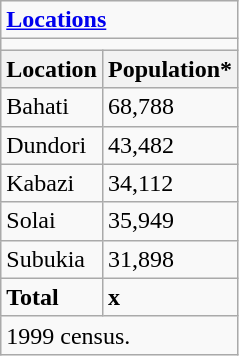<table class="wikitable">
<tr>
<td colspan="2"><strong><a href='#'>Locations</a></strong></td>
</tr>
<tr>
<td colspan="2"></td>
</tr>
<tr>
<th>Location</th>
<th>Population*</th>
</tr>
<tr>
<td>Bahati</td>
<td>68,788</td>
</tr>
<tr>
<td>Dundori</td>
<td>43,482</td>
</tr>
<tr>
<td>Kabazi</td>
<td>34,112</td>
</tr>
<tr>
<td>Solai</td>
<td>35,949</td>
</tr>
<tr>
<td>Subukia</td>
<td>31,898</td>
</tr>
<tr>
<td><strong>Total</strong></td>
<td><strong>x</strong></td>
</tr>
<tr>
<td colspan="2">1999 census.</td>
</tr>
</table>
